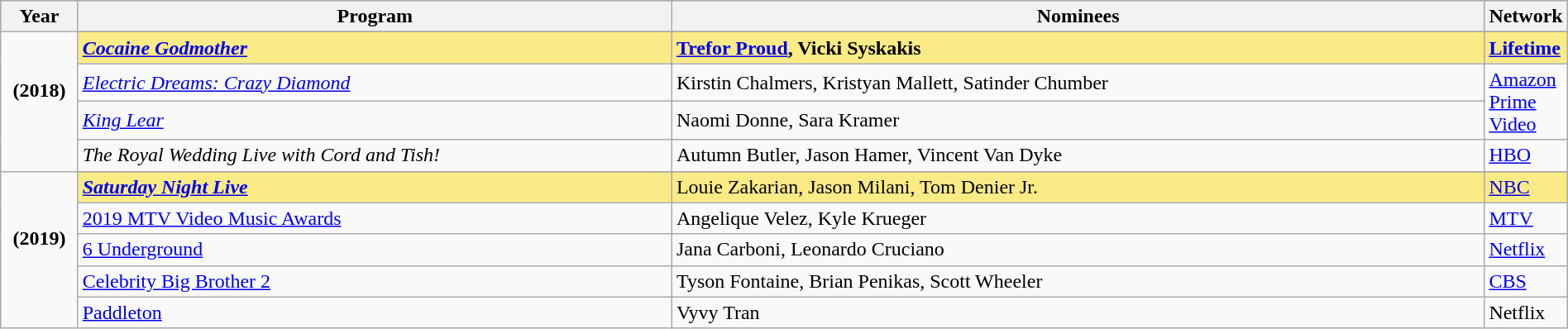<table class="wikitable" style="width:100%">
<tr bgcolor="#bebebe">
<th width="5%">Year</th>
<th width="40%">Program</th>
<th width="55%">Nominees</th>
<th width="5%">Network</th>
</tr>
<tr>
<td rowspan=5 style="text-align:center"><strong>(2018)</strong><br> <br></td>
</tr>
<tr style="background:#FAEB86">
<td><strong><em><a href='#'>Cocaine Godmother</a></em></strong></td>
<td><strong><a href='#'>Trefor Proud</a>, Vicki Syskakis</strong></td>
<td><strong><a href='#'>Lifetime</a></strong></td>
</tr>
<tr>
<td><em><a href='#'>Electric Dreams: Crazy Diamond</a></em></td>
<td>Kirstin Chalmers, Kristyan Mallett, Satinder Chumber</td>
<td rowspan="2"><a href='#'>Amazon Prime Video</a></td>
</tr>
<tr>
<td><em><a href='#'>King Lear</a></em></td>
<td>Naomi Donne, Sara Kramer</td>
</tr>
<tr>
<td><em>The Royal Wedding Live with Cord and Tish!</em></td>
<td>Autumn Butler, Jason Hamer, Vincent Van Dyke</td>
<td><a href='#'>HBO</a></td>
</tr>
<tr>
<td rowspan=6 style="text-align:center"><strong>(2019)</strong><br> <br></td>
</tr>
<tr style="background:#FAEB86">
<td><strong><em><a href='#'>Saturday Night Live</a><em> <strong></td>
<td></strong>Louie Zakarian, Jason Milani, Tom Denier Jr.<strong></td>
<td></strong><a href='#'>NBC</a><strong></td>
</tr>
<tr>
<td></em><a href='#'>2019 MTV Video Music Awards</a><em></td>
<td>Angelique Velez, Kyle Krueger</td>
<td><a href='#'>MTV</a></td>
</tr>
<tr>
<td></em><a href='#'>6 Underground</a><em></td>
<td>Jana Carboni, Leonardo Cruciano</td>
<td><a href='#'>Netflix</a></td>
</tr>
<tr>
<td></em><a href='#'>Celebrity Big Brother 2</a><em></td>
<td>Tyson Fontaine, Brian Penikas, Scott Wheeler</td>
<td><a href='#'>CBS</a></td>
</tr>
<tr>
<td></em><a href='#'>Paddleton</a><em></td>
<td>Vyvy Tran</td>
<td>Netflix</td>
</tr>
</table>
